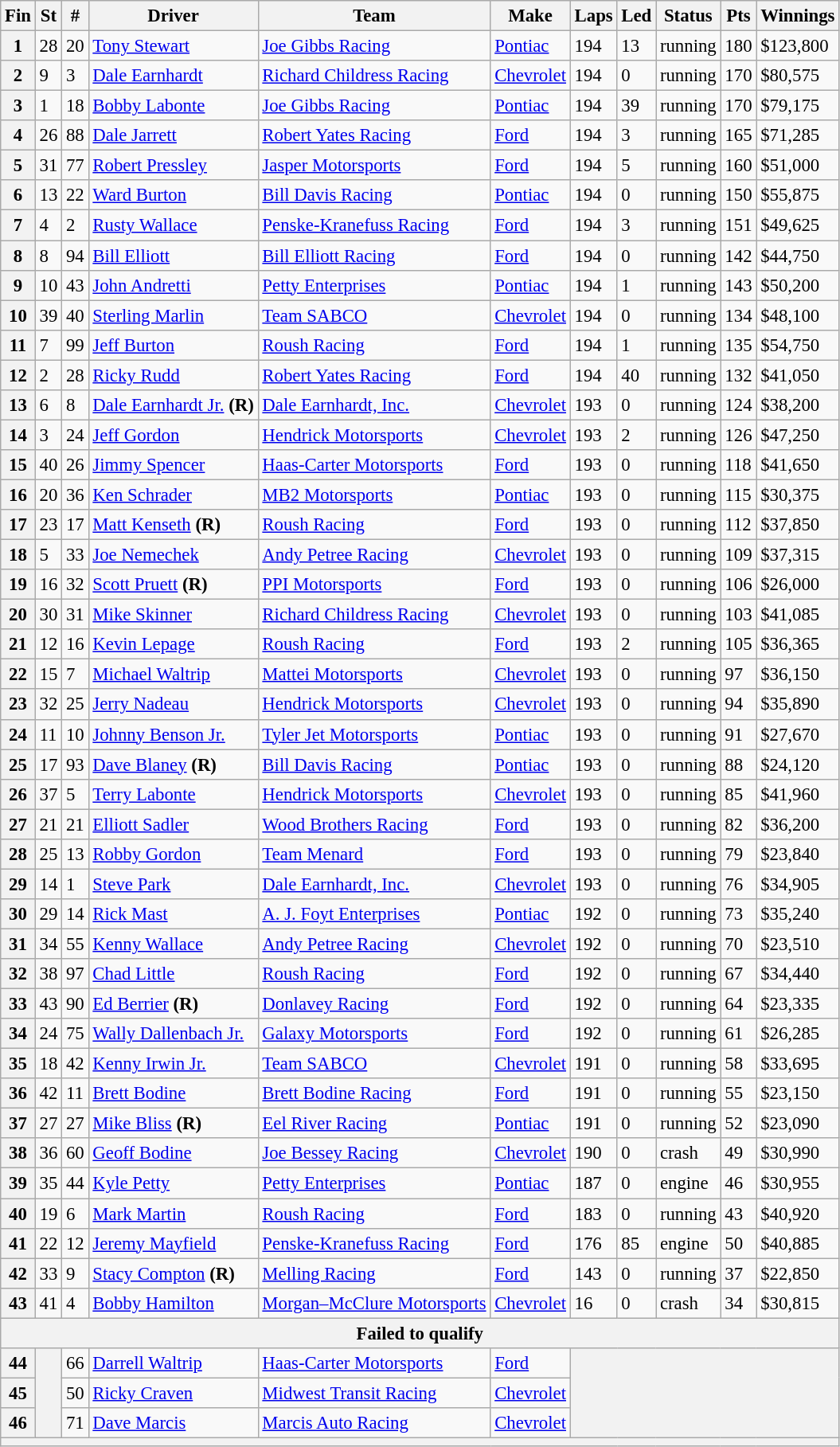<table class="wikitable" style="font-size:95%">
<tr>
<th>Fin</th>
<th>St</th>
<th>#</th>
<th>Driver</th>
<th>Team</th>
<th>Make</th>
<th>Laps</th>
<th>Led</th>
<th>Status</th>
<th>Pts</th>
<th>Winnings</th>
</tr>
<tr>
<th>1</th>
<td>28</td>
<td>20</td>
<td><a href='#'>Tony Stewart</a></td>
<td><a href='#'>Joe Gibbs Racing</a></td>
<td><a href='#'>Pontiac</a></td>
<td>194</td>
<td>13</td>
<td>running</td>
<td>180</td>
<td>$123,800</td>
</tr>
<tr>
<th>2</th>
<td>9</td>
<td>3</td>
<td><a href='#'>Dale Earnhardt</a></td>
<td><a href='#'>Richard Childress Racing</a></td>
<td><a href='#'>Chevrolet</a></td>
<td>194</td>
<td>0</td>
<td>running</td>
<td>170</td>
<td>$80,575</td>
</tr>
<tr>
<th>3</th>
<td>1</td>
<td>18</td>
<td><a href='#'>Bobby Labonte</a></td>
<td><a href='#'>Joe Gibbs Racing</a></td>
<td><a href='#'>Pontiac</a></td>
<td>194</td>
<td>39</td>
<td>running</td>
<td>170</td>
<td>$79,175</td>
</tr>
<tr>
<th>4</th>
<td>26</td>
<td>88</td>
<td><a href='#'>Dale Jarrett</a></td>
<td><a href='#'>Robert Yates Racing</a></td>
<td><a href='#'>Ford</a></td>
<td>194</td>
<td>3</td>
<td>running</td>
<td>165</td>
<td>$71,285</td>
</tr>
<tr>
<th>5</th>
<td>31</td>
<td>77</td>
<td><a href='#'>Robert Pressley</a></td>
<td><a href='#'>Jasper Motorsports</a></td>
<td><a href='#'>Ford</a></td>
<td>194</td>
<td>5</td>
<td>running</td>
<td>160</td>
<td>$51,000</td>
</tr>
<tr>
<th>6</th>
<td>13</td>
<td>22</td>
<td><a href='#'>Ward Burton</a></td>
<td><a href='#'>Bill Davis Racing</a></td>
<td><a href='#'>Pontiac</a></td>
<td>194</td>
<td>0</td>
<td>running</td>
<td>150</td>
<td>$55,875</td>
</tr>
<tr>
<th>7</th>
<td>4</td>
<td>2</td>
<td><a href='#'>Rusty Wallace</a></td>
<td><a href='#'>Penske-Kranefuss Racing</a></td>
<td><a href='#'>Ford</a></td>
<td>194</td>
<td>3</td>
<td>running</td>
<td>151</td>
<td>$49,625</td>
</tr>
<tr>
<th>8</th>
<td>8</td>
<td>94</td>
<td><a href='#'>Bill Elliott</a></td>
<td><a href='#'>Bill Elliott Racing</a></td>
<td><a href='#'>Ford</a></td>
<td>194</td>
<td>0</td>
<td>running</td>
<td>142</td>
<td>$44,750</td>
</tr>
<tr>
<th>9</th>
<td>10</td>
<td>43</td>
<td><a href='#'>John Andretti</a></td>
<td><a href='#'>Petty Enterprises</a></td>
<td><a href='#'>Pontiac</a></td>
<td>194</td>
<td>1</td>
<td>running</td>
<td>143</td>
<td>$50,200</td>
</tr>
<tr>
<th>10</th>
<td>39</td>
<td>40</td>
<td><a href='#'>Sterling Marlin</a></td>
<td><a href='#'>Team SABCO</a></td>
<td><a href='#'>Chevrolet</a></td>
<td>194</td>
<td>0</td>
<td>running</td>
<td>134</td>
<td>$48,100</td>
</tr>
<tr>
<th>11</th>
<td>7</td>
<td>99</td>
<td><a href='#'>Jeff Burton</a></td>
<td><a href='#'>Roush Racing</a></td>
<td><a href='#'>Ford</a></td>
<td>194</td>
<td>1</td>
<td>running</td>
<td>135</td>
<td>$54,750</td>
</tr>
<tr>
<th>12</th>
<td>2</td>
<td>28</td>
<td><a href='#'>Ricky Rudd</a></td>
<td><a href='#'>Robert Yates Racing</a></td>
<td><a href='#'>Ford</a></td>
<td>194</td>
<td>40</td>
<td>running</td>
<td>132</td>
<td>$41,050</td>
</tr>
<tr>
<th>13</th>
<td>6</td>
<td>8</td>
<td><a href='#'>Dale Earnhardt Jr.</a> <strong>(R)</strong></td>
<td><a href='#'>Dale Earnhardt, Inc.</a></td>
<td><a href='#'>Chevrolet</a></td>
<td>193</td>
<td>0</td>
<td>running</td>
<td>124</td>
<td>$38,200</td>
</tr>
<tr>
<th>14</th>
<td>3</td>
<td>24</td>
<td><a href='#'>Jeff Gordon</a></td>
<td><a href='#'>Hendrick Motorsports</a></td>
<td><a href='#'>Chevrolet</a></td>
<td>193</td>
<td>2</td>
<td>running</td>
<td>126</td>
<td>$47,250</td>
</tr>
<tr>
<th>15</th>
<td>40</td>
<td>26</td>
<td><a href='#'>Jimmy Spencer</a></td>
<td><a href='#'>Haas-Carter Motorsports</a></td>
<td><a href='#'>Ford</a></td>
<td>193</td>
<td>0</td>
<td>running</td>
<td>118</td>
<td>$41,650</td>
</tr>
<tr>
<th>16</th>
<td>20</td>
<td>36</td>
<td><a href='#'>Ken Schrader</a></td>
<td><a href='#'>MB2 Motorsports</a></td>
<td><a href='#'>Pontiac</a></td>
<td>193</td>
<td>0</td>
<td>running</td>
<td>115</td>
<td>$30,375</td>
</tr>
<tr>
<th>17</th>
<td>23</td>
<td>17</td>
<td><a href='#'>Matt Kenseth</a> <strong>(R)</strong></td>
<td><a href='#'>Roush Racing</a></td>
<td><a href='#'>Ford</a></td>
<td>193</td>
<td>0</td>
<td>running</td>
<td>112</td>
<td>$37,850</td>
</tr>
<tr>
<th>18</th>
<td>5</td>
<td>33</td>
<td><a href='#'>Joe Nemechek</a></td>
<td><a href='#'>Andy Petree Racing</a></td>
<td><a href='#'>Chevrolet</a></td>
<td>193</td>
<td>0</td>
<td>running</td>
<td>109</td>
<td>$37,315</td>
</tr>
<tr>
<th>19</th>
<td>16</td>
<td>32</td>
<td><a href='#'>Scott Pruett</a> <strong>(R)</strong></td>
<td><a href='#'>PPI Motorsports</a></td>
<td><a href='#'>Ford</a></td>
<td>193</td>
<td>0</td>
<td>running</td>
<td>106</td>
<td>$26,000</td>
</tr>
<tr>
<th>20</th>
<td>30</td>
<td>31</td>
<td><a href='#'>Mike Skinner</a></td>
<td><a href='#'>Richard Childress Racing</a></td>
<td><a href='#'>Chevrolet</a></td>
<td>193</td>
<td>0</td>
<td>running</td>
<td>103</td>
<td>$41,085</td>
</tr>
<tr>
<th>21</th>
<td>12</td>
<td>16</td>
<td><a href='#'>Kevin Lepage</a></td>
<td><a href='#'>Roush Racing</a></td>
<td><a href='#'>Ford</a></td>
<td>193</td>
<td>2</td>
<td>running</td>
<td>105</td>
<td>$36,365</td>
</tr>
<tr>
<th>22</th>
<td>15</td>
<td>7</td>
<td><a href='#'>Michael Waltrip</a></td>
<td><a href='#'>Mattei Motorsports</a></td>
<td><a href='#'>Chevrolet</a></td>
<td>193</td>
<td>0</td>
<td>running</td>
<td>97</td>
<td>$36,150</td>
</tr>
<tr>
<th>23</th>
<td>32</td>
<td>25</td>
<td><a href='#'>Jerry Nadeau</a></td>
<td><a href='#'>Hendrick Motorsports</a></td>
<td><a href='#'>Chevrolet</a></td>
<td>193</td>
<td>0</td>
<td>running</td>
<td>94</td>
<td>$35,890</td>
</tr>
<tr>
<th>24</th>
<td>11</td>
<td>10</td>
<td><a href='#'>Johnny Benson Jr.</a></td>
<td><a href='#'>Tyler Jet Motorsports</a></td>
<td><a href='#'>Pontiac</a></td>
<td>193</td>
<td>0</td>
<td>running</td>
<td>91</td>
<td>$27,670</td>
</tr>
<tr>
<th>25</th>
<td>17</td>
<td>93</td>
<td><a href='#'>Dave Blaney</a> <strong>(R)</strong></td>
<td><a href='#'>Bill Davis Racing</a></td>
<td><a href='#'>Pontiac</a></td>
<td>193</td>
<td>0</td>
<td>running</td>
<td>88</td>
<td>$24,120</td>
</tr>
<tr>
<th>26</th>
<td>37</td>
<td>5</td>
<td><a href='#'>Terry Labonte</a></td>
<td><a href='#'>Hendrick Motorsports</a></td>
<td><a href='#'>Chevrolet</a></td>
<td>193</td>
<td>0</td>
<td>running</td>
<td>85</td>
<td>$41,960</td>
</tr>
<tr>
<th>27</th>
<td>21</td>
<td>21</td>
<td><a href='#'>Elliott Sadler</a></td>
<td><a href='#'>Wood Brothers Racing</a></td>
<td><a href='#'>Ford</a></td>
<td>193</td>
<td>0</td>
<td>running</td>
<td>82</td>
<td>$36,200</td>
</tr>
<tr>
<th>28</th>
<td>25</td>
<td>13</td>
<td><a href='#'>Robby Gordon</a></td>
<td><a href='#'>Team Menard</a></td>
<td><a href='#'>Ford</a></td>
<td>193</td>
<td>0</td>
<td>running</td>
<td>79</td>
<td>$23,840</td>
</tr>
<tr>
<th>29</th>
<td>14</td>
<td>1</td>
<td><a href='#'>Steve Park</a></td>
<td><a href='#'>Dale Earnhardt, Inc.</a></td>
<td><a href='#'>Chevrolet</a></td>
<td>193</td>
<td>0</td>
<td>running</td>
<td>76</td>
<td>$34,905</td>
</tr>
<tr>
<th>30</th>
<td>29</td>
<td>14</td>
<td><a href='#'>Rick Mast</a></td>
<td><a href='#'>A. J. Foyt Enterprises</a></td>
<td><a href='#'>Pontiac</a></td>
<td>192</td>
<td>0</td>
<td>running</td>
<td>73</td>
<td>$35,240</td>
</tr>
<tr>
<th>31</th>
<td>34</td>
<td>55</td>
<td><a href='#'>Kenny Wallace</a></td>
<td><a href='#'>Andy Petree Racing</a></td>
<td><a href='#'>Chevrolet</a></td>
<td>192</td>
<td>0</td>
<td>running</td>
<td>70</td>
<td>$23,510</td>
</tr>
<tr>
<th>32</th>
<td>38</td>
<td>97</td>
<td><a href='#'>Chad Little</a></td>
<td><a href='#'>Roush Racing</a></td>
<td><a href='#'>Ford</a></td>
<td>192</td>
<td>0</td>
<td>running</td>
<td>67</td>
<td>$34,440</td>
</tr>
<tr>
<th>33</th>
<td>43</td>
<td>90</td>
<td><a href='#'>Ed Berrier</a> <strong>(R)</strong></td>
<td><a href='#'>Donlavey Racing</a></td>
<td><a href='#'>Ford</a></td>
<td>192</td>
<td>0</td>
<td>running</td>
<td>64</td>
<td>$23,335</td>
</tr>
<tr>
<th>34</th>
<td>24</td>
<td>75</td>
<td><a href='#'>Wally Dallenbach Jr.</a></td>
<td><a href='#'>Galaxy Motorsports</a></td>
<td><a href='#'>Ford</a></td>
<td>192</td>
<td>0</td>
<td>running</td>
<td>61</td>
<td>$26,285</td>
</tr>
<tr>
<th>35</th>
<td>18</td>
<td>42</td>
<td><a href='#'>Kenny Irwin Jr.</a></td>
<td><a href='#'>Team SABCO</a></td>
<td><a href='#'>Chevrolet</a></td>
<td>191</td>
<td>0</td>
<td>running</td>
<td>58</td>
<td>$33,695</td>
</tr>
<tr>
<th>36</th>
<td>42</td>
<td>11</td>
<td><a href='#'>Brett Bodine</a></td>
<td><a href='#'>Brett Bodine Racing</a></td>
<td><a href='#'>Ford</a></td>
<td>191</td>
<td>0</td>
<td>running</td>
<td>55</td>
<td>$23,150</td>
</tr>
<tr>
<th>37</th>
<td>27</td>
<td>27</td>
<td><a href='#'>Mike Bliss</a> <strong>(R)</strong></td>
<td><a href='#'>Eel River Racing</a></td>
<td><a href='#'>Pontiac</a></td>
<td>191</td>
<td>0</td>
<td>running</td>
<td>52</td>
<td>$23,090</td>
</tr>
<tr>
<th>38</th>
<td>36</td>
<td>60</td>
<td><a href='#'>Geoff Bodine</a></td>
<td><a href='#'>Joe Bessey Racing</a></td>
<td><a href='#'>Chevrolet</a></td>
<td>190</td>
<td>0</td>
<td>crash</td>
<td>49</td>
<td>$30,990</td>
</tr>
<tr>
<th>39</th>
<td>35</td>
<td>44</td>
<td><a href='#'>Kyle Petty</a></td>
<td><a href='#'>Petty Enterprises</a></td>
<td><a href='#'>Pontiac</a></td>
<td>187</td>
<td>0</td>
<td>engine</td>
<td>46</td>
<td>$30,955</td>
</tr>
<tr>
<th>40</th>
<td>19</td>
<td>6</td>
<td><a href='#'>Mark Martin</a></td>
<td><a href='#'>Roush Racing</a></td>
<td><a href='#'>Ford</a></td>
<td>183</td>
<td>0</td>
<td>running</td>
<td>43</td>
<td>$40,920</td>
</tr>
<tr>
<th>41</th>
<td>22</td>
<td>12</td>
<td><a href='#'>Jeremy Mayfield</a></td>
<td><a href='#'>Penske-Kranefuss Racing</a></td>
<td><a href='#'>Ford</a></td>
<td>176</td>
<td>85</td>
<td>engine</td>
<td>50</td>
<td>$40,885</td>
</tr>
<tr>
<th>42</th>
<td>33</td>
<td>9</td>
<td><a href='#'>Stacy Compton</a> <strong>(R)</strong></td>
<td><a href='#'>Melling Racing</a></td>
<td><a href='#'>Ford</a></td>
<td>143</td>
<td>0</td>
<td>running</td>
<td>37</td>
<td>$22,850</td>
</tr>
<tr>
<th>43</th>
<td>41</td>
<td>4</td>
<td><a href='#'>Bobby Hamilton</a></td>
<td><a href='#'>Morgan–McClure Motorsports</a></td>
<td><a href='#'>Chevrolet</a></td>
<td>16</td>
<td>0</td>
<td>crash</td>
<td>34</td>
<td>$30,815</td>
</tr>
<tr>
<th colspan="11">Failed to qualify</th>
</tr>
<tr>
<th>44</th>
<th rowspan="3"></th>
<td>66</td>
<td><a href='#'>Darrell Waltrip</a></td>
<td><a href='#'>Haas-Carter Motorsports</a></td>
<td><a href='#'>Ford</a></td>
<th colspan="5" rowspan="3"></th>
</tr>
<tr>
<th>45</th>
<td>50</td>
<td><a href='#'>Ricky Craven</a></td>
<td><a href='#'>Midwest Transit Racing</a></td>
<td><a href='#'>Chevrolet</a></td>
</tr>
<tr>
<th>46</th>
<td>71</td>
<td><a href='#'>Dave Marcis</a></td>
<td><a href='#'>Marcis Auto Racing</a></td>
<td><a href='#'>Chevrolet</a></td>
</tr>
<tr>
<th colspan="11"></th>
</tr>
</table>
